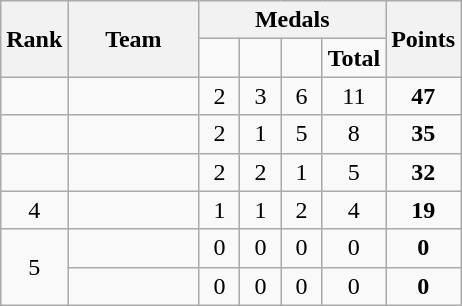<table class="wikitable">
<tr>
<th rowspan=2>Rank</th>
<th style="width:80px;" rowspan="2">Team</th>
<th colspan=4>Medals</th>
<th rowspan=2>Points</th>
</tr>
<tr>
<td style="width:20px; text-align:center;"></td>
<td style="width:20px; text-align:center;"></td>
<td style="width:20px; text-align:center;"></td>
<td><strong>Total</strong></td>
</tr>
<tr>
<td align=center></td>
<td></td>
<td align=center>2</td>
<td align=center>3</td>
<td align=center>6</td>
<td align=center>11</td>
<td align=center><strong>47</strong></td>
</tr>
<tr>
<td align=center></td>
<td></td>
<td align=center>2</td>
<td align=center>1</td>
<td align=center>5</td>
<td align=center>8</td>
<td align=center><strong>35</strong></td>
</tr>
<tr>
<td align=center></td>
<td></td>
<td align=center>2</td>
<td align=center>2</td>
<td align=center>1</td>
<td align=center>5</td>
<td align=center><strong>32</strong></td>
</tr>
<tr>
<td align=center>4</td>
<td></td>
<td align=center>1</td>
<td align=center>1</td>
<td align=center>2</td>
<td align=center>4</td>
<td align=center><strong>19</strong></td>
</tr>
<tr>
<td style="text-align:center;" rowspan="2">5</td>
<td></td>
<td align=center>0</td>
<td align=center>0</td>
<td align=center>0</td>
<td align=center>0</td>
<td align=center><strong>0</strong></td>
</tr>
<tr>
<td></td>
<td align=center>0</td>
<td align=center>0</td>
<td align=center>0</td>
<td align=center>0</td>
<td align=center><strong>0</strong></td>
</tr>
</table>
